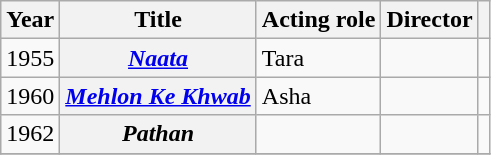<table class="wikitable plainrowheaders sortable" style="margin-right: 0;">
<tr>
<th scope="col">Year</th>
<th scope="col">Title</th>
<th scope="col">Acting role</th>
<th scope="col" class="unsortable">Director</th>
<th scope="col" class="unsortable"></th>
</tr>
<tr>
<td>1955</td>
<th scope="row"><em><a href='#'>Naata</a></em></th>
<td>Tara</td>
<td></td>
<td style="text-align: center;"></td>
</tr>
<tr>
<td>1960</td>
<th scope="row"><em><a href='#'>Mehlon Ke Khwab</a></em></th>
<td>Asha</td>
<td></td>
<td style="text-align: center;"></td>
</tr>
<tr>
<td>1962</td>
<th scope="row"><em>Pathan</em></th>
<td></td>
<td></td>
<td style="text-align: center;"></td>
</tr>
<tr>
</tr>
</table>
